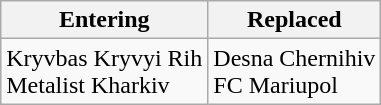<table class="wikitable">
<tr>
<th>Entering</th>
<th>Replaced</th>
</tr>
<tr>
<td>Kryvbas Kryvyi Rih<br>Metalist Kharkiv</td>
<td>Desna Chernihiv<br>FC Mariupol</td>
</tr>
</table>
